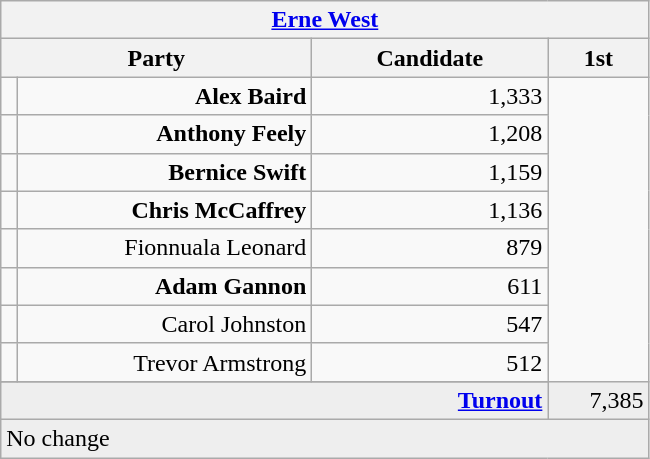<table class="wikitable">
<tr>
<th colspan="4" align="center"><a href='#'>Erne West</a></th>
</tr>
<tr>
<th colspan="2" align="center" width=200>Party</th>
<th width=150>Candidate</th>
<th width=60>1st </th>
</tr>
<tr>
<td></td>
<td align="right"><strong>Alex Baird</strong></td>
<td align="right">1,333</td>
</tr>
<tr>
<td></td>
<td align="right"><strong>Anthony Feely</strong></td>
<td align="right">1,208</td>
</tr>
<tr>
<td></td>
<td align="right"><strong>Bernice Swift</strong></td>
<td align="right">1,159</td>
</tr>
<tr>
<td></td>
<td align="right"><strong>Chris McCaffrey</strong></td>
<td align="right">1,136</td>
</tr>
<tr>
<td></td>
<td align="right">Fionnuala Leonard</td>
<td align="right">879</td>
</tr>
<tr>
<td></td>
<td align="right"><strong>Adam Gannon</strong></td>
<td align="right">611</td>
</tr>
<tr>
<td></td>
<td align="right">Carol Johnston</td>
<td align="right">547</td>
</tr>
<tr>
<td></td>
<td align="right">Trevor Armstrong</td>
<td align="right">512</td>
</tr>
<tr>
</tr>
<tr bgcolor="EEEEEE">
<td colspan=3 align="right"><strong><a href='#'>Turnout</a></strong></td>
<td align="right">7,385</td>
</tr>
<tr bgcolor="EEEEEE">
<td colspan=4 bgcolor="EEEEEE">No change</td>
</tr>
</table>
